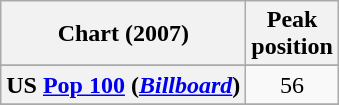<table class="wikitable sortable plainrowheaders" style="text-align:center;">
<tr>
<th scope="col">Chart (2007)</th>
<th scope="col">Peak<br>position</th>
</tr>
<tr>
</tr>
<tr>
</tr>
<tr>
</tr>
<tr>
<th scope="row">US <a href='#'>Pop 100</a> (<a href='#'><em>Billboard</em></a>)</th>
<td>56</td>
</tr>
<tr>
</tr>
</table>
